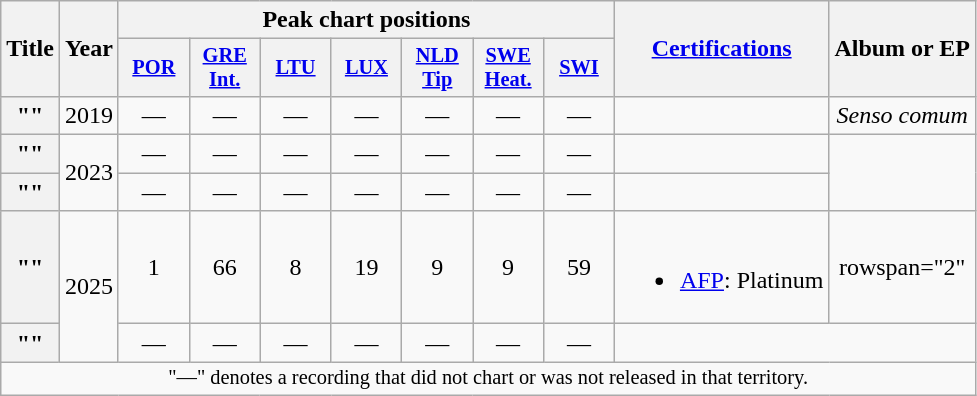<table class="wikitable plainrowheaders" style="text-align:center;" border="1">
<tr>
<th scope="col" rowspan="2">Title</th>
<th scope="col" rowspan="2">Year</th>
<th scope="col" colspan="7">Peak chart positions</th>
<th scope="col" rowspan="2"><a href='#'>Certifications</a></th>
<th scope="col" rowspan="2">Album or EP</th>
</tr>
<tr>
<th scope="col" style="width:3em;font-size:85%;"><a href='#'>POR</a><br></th>
<th scope="col" style="width:3em;font-size:85%;"><a href='#'>GRE<br>Int.</a><br></th>
<th scope="col" style="width:3em;font-size:85%;"><a href='#'>LTU</a><br></th>
<th scope="col" style="width:3em;font-size:85%;"><a href='#'>LUX</a><br></th>
<th scope="col" style="width:3em;font-size:85%;"><a href='#'>NLD<br>Tip</a><br></th>
<th scope="col" style="width:3em;font-size:85%;"><a href='#'>SWE<br>Heat.</a><br></th>
<th scope="col" style="width:3em;font-size:85%;"><a href='#'>SWI</a><br></th>
</tr>
<tr>
<th scope="row">""</th>
<td>2019</td>
<td>—</td>
<td>—</td>
<td>—</td>
<td>—</td>
<td>—</td>
<td>—</td>
<td>—</td>
<td></td>
<td><em>Senso comum</em></td>
</tr>
<tr>
<th scope="row">""<br></th>
<td rowspan="2">2023</td>
<td>—</td>
<td>—</td>
<td>—</td>
<td>—</td>
<td>—</td>
<td>—</td>
<td>—</td>
<td></td>
<td rowspan="2"></td>
</tr>
<tr>
<th scope="row">""</th>
<td>—</td>
<td>—</td>
<td>—</td>
<td>—</td>
<td>—</td>
<td>—</td>
<td>—</td>
<td></td>
</tr>
<tr>
<th scope="row">""</th>
<td rowspan="2">2025</td>
<td>1</td>
<td>66</td>
<td>8</td>
<td>19</td>
<td>9</td>
<td>9</td>
<td>59</td>
<td><br><ul><li><a href='#'>AFP</a>: Platinum</li></ul></td>
<td>rowspan="2" </td>
</tr>
<tr>
<th scope="row">""<br></th>
<td>—</td>
<td>—</td>
<td>—</td>
<td>—</td>
<td>—</td>
<td>—</td>
<td>—</td>
</tr>
<tr>
<td colspan="11" style="font-size:85%">"—" denotes a recording that did not chart or was not released in that territory.</td>
</tr>
</table>
